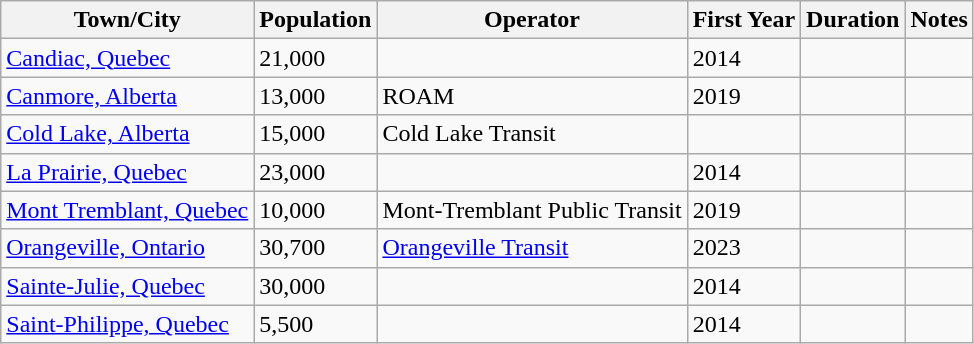<table class="wikitable sortable">
<tr>
<th>Town/City</th>
<th>Population</th>
<th>Operator</th>
<th>First Year</th>
<th>Duration</th>
<th>Notes</th>
</tr>
<tr>
<td><a href='#'>Candiac, Quebec</a></td>
<td>21,000</td>
<td></td>
<td>2014</td>
<td></td>
<td></td>
</tr>
<tr>
<td><a href='#'>Canmore, Alberta</a></td>
<td>13,000</td>
<td>ROAM</td>
<td>2019</td>
<td></td>
<td></td>
</tr>
<tr>
<td><a href='#'>Cold Lake, Alberta</a></td>
<td>15,000</td>
<td>Cold Lake Transit</td>
<td></td>
<td></td>
<td></td>
</tr>
<tr>
<td><a href='#'>La Prairie, Quebec</a></td>
<td>23,000</td>
<td></td>
<td>2014</td>
<td></td>
<td></td>
</tr>
<tr>
<td><a href='#'>Mont Tremblant, Quebec</a></td>
<td>10,000</td>
<td>Mont-Tremblant Public Transit</td>
<td>2019</td>
<td></td>
<td></td>
</tr>
<tr>
<td><a href='#'>Orangeville, Ontario</a></td>
<td>30,700</td>
<td><a href='#'>Orangeville Transit</a></td>
<td>2023</td>
<td></td>
<td></td>
</tr>
<tr>
<td><a href='#'>Sainte-Julie, Quebec</a></td>
<td>30,000</td>
<td></td>
<td>2014</td>
<td></td>
<td></td>
</tr>
<tr>
<td><a href='#'>Saint-Philippe, Quebec</a></td>
<td>5,500</td>
<td></td>
<td>2014</td>
<td></td>
<td></td>
</tr>
</table>
